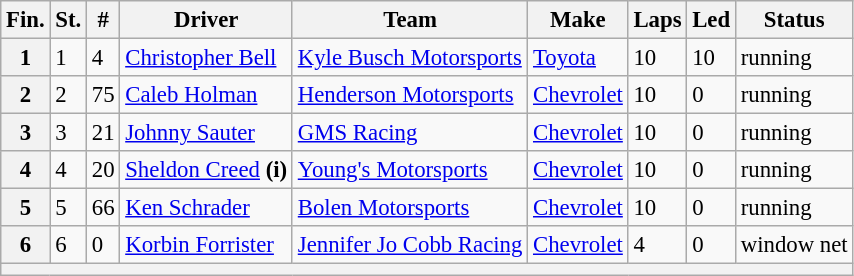<table class="wikitable" style="font-size:95%">
<tr>
<th>Fin.</th>
<th>St.</th>
<th>#</th>
<th>Driver</th>
<th>Team</th>
<th>Make</th>
<th>Laps</th>
<th>Led</th>
<th>Status</th>
</tr>
<tr>
<th>1</th>
<td>1</td>
<td>4</td>
<td><a href='#'>Christopher Bell</a></td>
<td><a href='#'>Kyle Busch Motorsports</a></td>
<td><a href='#'>Toyota</a></td>
<td>10</td>
<td>10</td>
<td>running</td>
</tr>
<tr>
<th>2</th>
<td>2</td>
<td>75</td>
<td><a href='#'>Caleb Holman</a></td>
<td><a href='#'>Henderson Motorsports</a></td>
<td><a href='#'>Chevrolet</a></td>
<td>10</td>
<td>0</td>
<td>running</td>
</tr>
<tr>
<th>3</th>
<td>3</td>
<td>21</td>
<td><a href='#'>Johnny Sauter</a></td>
<td><a href='#'>GMS Racing</a></td>
<td><a href='#'>Chevrolet</a></td>
<td>10</td>
<td>0</td>
<td>running</td>
</tr>
<tr>
<th>4</th>
<td>4</td>
<td>20</td>
<td><a href='#'>Sheldon Creed</a> <strong>(i)</strong></td>
<td><a href='#'>Young's Motorsports</a></td>
<td><a href='#'>Chevrolet</a></td>
<td>10</td>
<td>0</td>
<td>running</td>
</tr>
<tr>
<th>5</th>
<td>5</td>
<td>66</td>
<td><a href='#'>Ken Schrader</a></td>
<td><a href='#'>Bolen Motorsports</a></td>
<td><a href='#'>Chevrolet</a></td>
<td>10</td>
<td>0</td>
<td>running</td>
</tr>
<tr>
<th>6</th>
<td>6</td>
<td>0</td>
<td><a href='#'>Korbin Forrister</a></td>
<td><a href='#'>Jennifer Jo Cobb Racing</a></td>
<td><a href='#'>Chevrolet</a></td>
<td>4</td>
<td>0</td>
<td>window net</td>
</tr>
<tr>
<th colspan="9"></th>
</tr>
</table>
